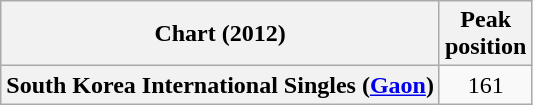<table class="wikitable plainrowheaders" style="text-align:center">
<tr>
<th>Chart (2012)</th>
<th>Peak<br>position</th>
</tr>
<tr>
<th scope="row">South Korea International Singles (<a href='#'>Gaon</a>)</th>
<td>161</td>
</tr>
</table>
